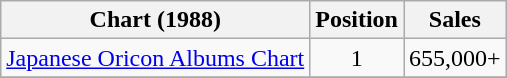<table class="wikitable" style="text-align:center;">
<tr>
<th>Chart (1988)</th>
<th>Position</th>
<th>Sales</th>
</tr>
<tr>
<td><a href='#'>Japanese Oricon Albums Chart</a></td>
<td>1</td>
<td>655,000+ </td>
</tr>
<tr>
</tr>
</table>
